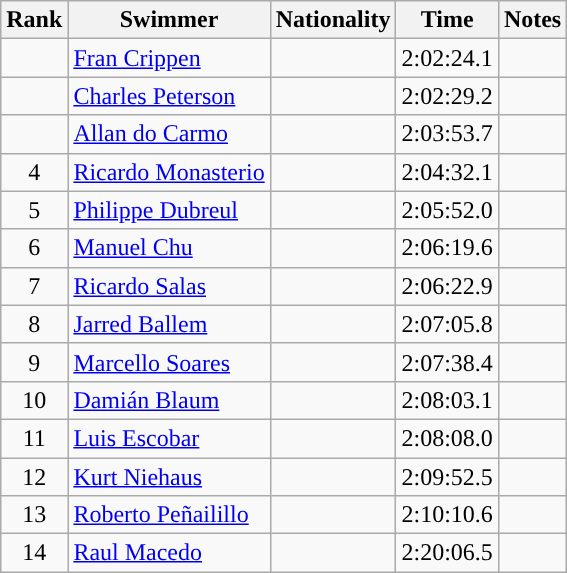<table class="wikitable sortable" style=" text-align:center;">
<tr>
<th>Rank</th>
<th>Swimmer</th>
<th>Nationality</th>
<th>Time</th>
<th>Notes</th>
</tr>
<tr>
<td></td>
<td align="left"><a href='#'>Fran Crippen</a></td>
<td align="left"></td>
<td>2:02:24.1</td>
<td></td>
</tr>
<tr>
<td></td>
<td align="left"><a href='#'>Charles Peterson</a></td>
<td align="left"></td>
<td>2:02:29.2</td>
<td></td>
</tr>
<tr>
<td></td>
<td align="left"><a href='#'>Allan do Carmo</a></td>
<td align="left"></td>
<td>2:03:53.7</td>
<td></td>
</tr>
<tr>
<td>4</td>
<td align="left"><a href='#'>Ricardo Monasterio</a></td>
<td align="left"></td>
<td>2:04:32.1</td>
<td></td>
</tr>
<tr>
<td>5</td>
<td align="left"><a href='#'>Philippe Dubreul</a></td>
<td align="left"></td>
<td>2:05:52.0</td>
<td></td>
</tr>
<tr>
<td>6</td>
<td align="left"><a href='#'>Manuel Chu</a></td>
<td align="left"></td>
<td>2:06:19.6</td>
<td></td>
</tr>
<tr>
<td>7</td>
<td align="left"><a href='#'>Ricardo Salas</a></td>
<td align="left"></td>
<td>2:06:22.9</td>
<td></td>
</tr>
<tr>
<td>8</td>
<td align="left"><a href='#'>Jarred Ballem</a></td>
<td align="left"></td>
<td>2:07:05.8</td>
<td></td>
</tr>
<tr>
<td>9</td>
<td align="left"><a href='#'>Marcello Soares</a></td>
<td align="left"></td>
<td>2:07:38.4</td>
<td></td>
</tr>
<tr>
<td>10</td>
<td align="left"><a href='#'>Damián Blaum</a></td>
<td align="left"></td>
<td>2:08:03.1</td>
<td></td>
</tr>
<tr>
<td>11</td>
<td align="left"><a href='#'>Luis Escobar</a></td>
<td align="left"></td>
<td>2:08:08.0</td>
<td></td>
</tr>
<tr>
<td>12</td>
<td align="left"><a href='#'>Kurt Niehaus</a></td>
<td align="left"></td>
<td>2:09:52.5</td>
<td></td>
</tr>
<tr>
<td>13</td>
<td align="left"><a href='#'>Roberto Peñailillo</a></td>
<td align="left"></td>
<td>2:10:10.6</td>
<td></td>
</tr>
<tr>
<td>14</td>
<td align="left"><a href='#'>Raul Macedo</a></td>
<td align="left"></td>
<td>2:20:06.5</td>
<td></td>
</tr>
</table>
